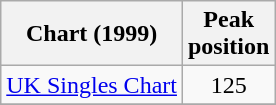<table class="wikitable sortable">
<tr>
<th align="left">Chart (1999)</th>
<th align="center">Peak<br>position</th>
</tr>
<tr>
<td align="left"><a href='#'>UK Singles Chart</a></td>
<td align="center">125</td>
</tr>
<tr>
</tr>
</table>
